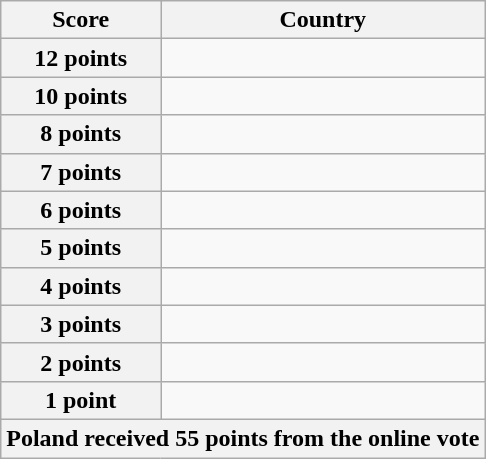<table class="wikitable">
<tr>
<th scope="col" width="33%">Score</th>
<th scope="col">Country</th>
</tr>
<tr>
<th scope="row">12 points</th>
<td></td>
</tr>
<tr>
<th scope="row">10 points</th>
<td></td>
</tr>
<tr>
<th scope="row">8 points</th>
<td></td>
</tr>
<tr>
<th scope="row">7 points</th>
<td></td>
</tr>
<tr>
<th scope="row">6 points</th>
<td></td>
</tr>
<tr>
<th scope="row">5 points</th>
<td></td>
</tr>
<tr>
<th scope="row">4 points</th>
<td></td>
</tr>
<tr>
<th scope="row">3 points</th>
<td></td>
</tr>
<tr>
<th scope="row">2 points</th>
<td></td>
</tr>
<tr>
<th scope="row">1 point</th>
<td></td>
</tr>
<tr>
<th colspan=2>Poland received 55 points from the online vote</th>
</tr>
</table>
